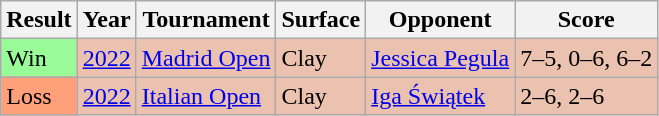<table class="sortable wikitable">
<tr>
<th>Result</th>
<th>Year</th>
<th>Tournament</th>
<th>Surface</th>
<th>Opponent</th>
<th>Score</th>
</tr>
<tr bgcolor=EBC2AF>
<td bgcolor=98FB98>Win</td>
<td><a href='#'>2022</a></td>
<td><a href='#'>Madrid Open</a></td>
<td>Clay</td>
<td> <a href='#'>Jessica Pegula</a></td>
<td>7–5, 0–6, 6–2</td>
</tr>
<tr bgcolor=EBC2AF>
<td bgcolor=FFA07A>Loss</td>
<td><a href='#'>2022</a></td>
<td><a href='#'>Italian Open</a></td>
<td>Clay</td>
<td> <a href='#'>Iga Świątek</a></td>
<td>2–6, 2–6</td>
</tr>
</table>
